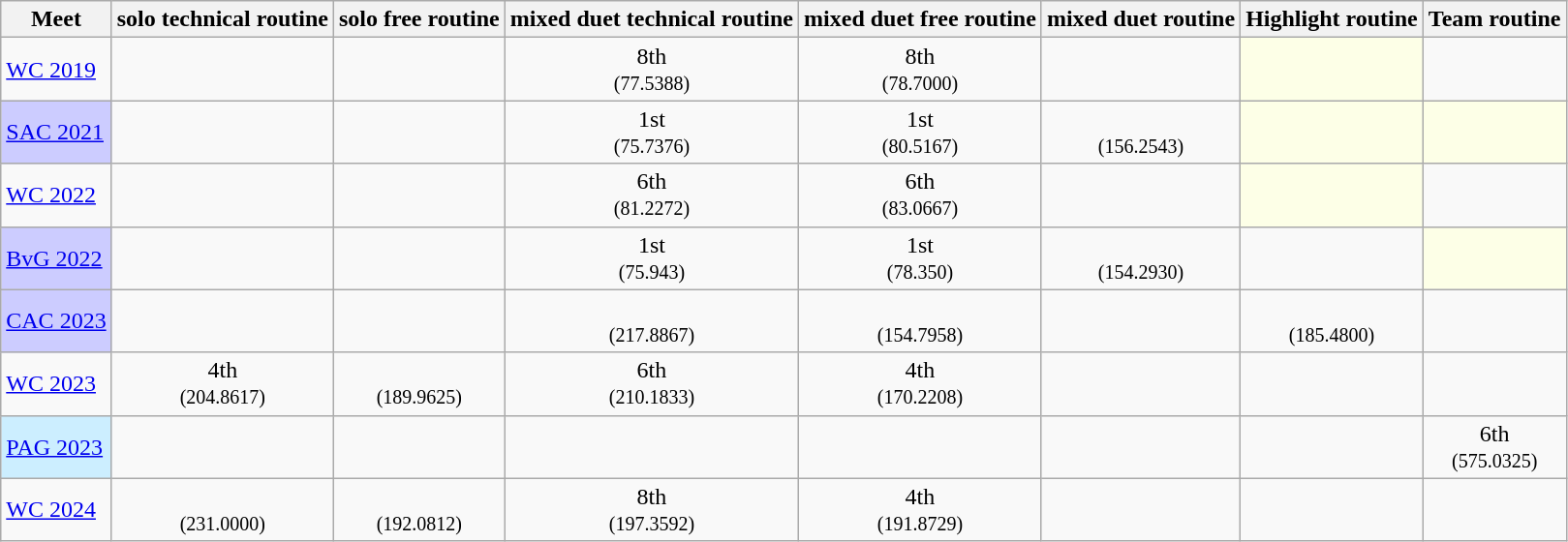<table class="sortable wikitable">
<tr>
<th>Meet</th>
<th class="unsortable">solo technical routine</th>
<th class="unsortable">solo free routine</th>
<th class="unsortable">mixed duet technical routine</th>
<th class="unsortable">mixed duet free routine</th>
<th class="unsortable">mixed duet routine</th>
<th class="unsortable">Highlight routine</th>
<th class="unsortable">Team routine</th>
</tr>
<tr>
<td><a href='#'>WC 2019</a></td>
<td></td>
<td></td>
<td align="center">8th<br><small>(77.5388)</small></td>
<td align="center">8th<br><small>(78.7000)</small></td>
<td></td>
<td style="background:#fdffe7"></td>
<td></td>
</tr>
<tr>
<td style="background:#ccccff"><a href='#'>SAC 2021</a></td>
<td></td>
<td></td>
<td align="center">1st<br><small>(75.7376)</small></td>
<td align="center">1st<br><small>(80.5167)</small></td>
<td align="center"><br><small>(156.2543)</small></td>
<td style="background:#fdffe7"></td>
<td style="background:#fdffe7"></td>
</tr>
<tr>
<td><a href='#'>WC 2022</a></td>
<td></td>
<td></td>
<td align="center">6th<br><small>(81.2272)</small></td>
<td align="center">6th<br><small>(83.0667)</small></td>
<td></td>
<td style="background:#fdffe7"></td>
<td></td>
</tr>
<tr>
<td style="background:#ccccff"><a href='#'>BvG 2022</a></td>
<td></td>
<td></td>
<td align="center">1st<br><small>(75.943)</small></td>
<td align="center">1st<br><small>(78.350)</small></td>
<td align="center"><br><small>(154.2930)</small></td>
<td></td>
<td style="background:#fdffe7"></td>
</tr>
<tr>
<td style="background:#ccccff"><a href='#'>CAC 2023</a></td>
<td></td>
<td></td>
<td align="center"><br><small>(217.8867)</small></td>
<td align="center"><br><small>(154.7958)</small></td>
<td></td>
<td align="center"><br><small>(185.4800)</small></td>
<td></td>
</tr>
<tr>
<td><a href='#'>WC 2023</a></td>
<td align="center">4th<br><small>(204.8617)</small></td>
<td align="center"><br><small>(189.9625)</small></td>
<td align="center">6th<br><small>(210.1833)</small></td>
<td align="center">4th<br><small>(170.2208)</small></td>
<td></td>
<td></td>
<td></td>
</tr>
<tr>
<td style="background:#cceeff"><a href='#'>PAG 2023</a></td>
<td></td>
<td></td>
<td></td>
<td></td>
<td></td>
<td></td>
<td align="center">6th<br><small>(575.0325)</small></td>
</tr>
<tr>
<td><a href='#'>WC 2024</a></td>
<td align="center"><br><small>(231.0000)</small></td>
<td align="center"><br><small>(192.0812)</small></td>
<td align="center">8th<br><small>(197.3592)</small></td>
<td align="center">4th<br><small>(191.8729)</small></td>
<td></td>
<td></td>
<td></td>
</tr>
</table>
